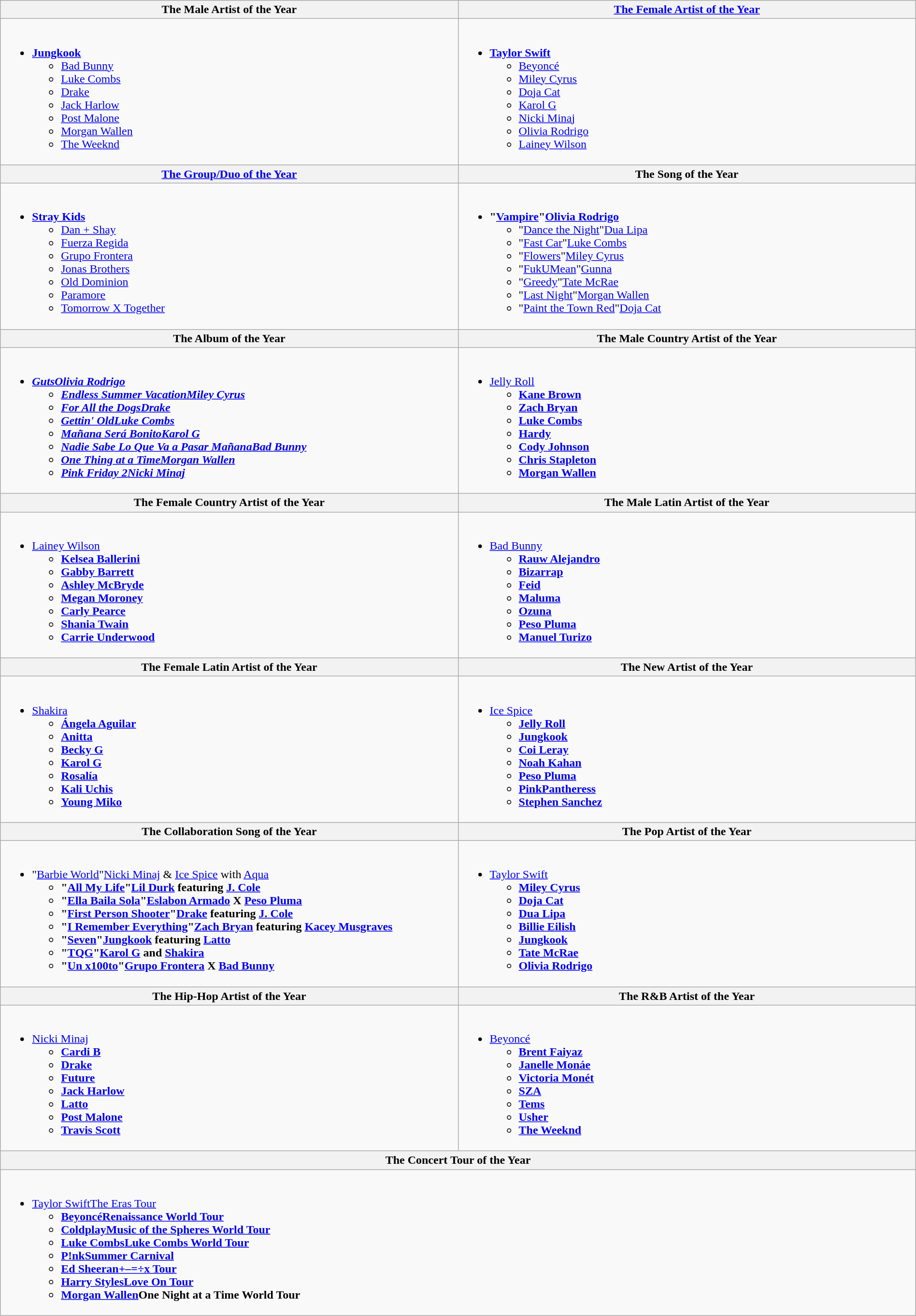<table class="wikitable" style="width:100%;">
<tr>
<th style="width:50%">The Male Artist of the Year</th>
<th style="width:50%"><a href='#'>The Female Artist of the Year</a></th>
</tr>
<tr>
<td valign="top"><br><ul><li><strong><a href='#'>Jungkook</a></strong><ul><li><a href='#'>Bad Bunny</a></li><li><a href='#'>Luke Combs</a></li><li><a href='#'>Drake</a></li><li><a href='#'>Jack Harlow</a></li><li><a href='#'>Post Malone</a></li><li><a href='#'>Morgan Wallen</a></li><li><a href='#'>The Weeknd</a></li></ul></li></ul></td>
<td valign="top"><br><ul><li><strong><a href='#'>Taylor Swift</a></strong><ul><li><a href='#'>Beyoncé</a></li><li><a href='#'>Miley Cyrus</a></li><li><a href='#'>Doja Cat</a></li><li><a href='#'>Karol G</a></li><li><a href='#'>Nicki Minaj</a></li><li><a href='#'>Olivia Rodrigo</a></li><li><a href='#'>Lainey Wilson</a></li></ul></li></ul></td>
</tr>
<tr>
<th style="width:50%"><a href='#'>The Group/Duo of the Year</a></th>
<th style="width:50%">The Song of the Year</th>
</tr>
<tr>
<td valign="top"><br><ul><li><strong><a href='#'>Stray Kids</a></strong><ul><li><a href='#'>Dan + Shay</a></li><li><a href='#'>Fuerza Regida</a></li><li><a href='#'>Grupo Frontera</a></li><li><a href='#'>Jonas Brothers</a></li><li><a href='#'>Old Dominion</a></li><li><a href='#'>Paramore</a></li><li><a href='#'>Tomorrow X Together</a></li></ul></li></ul></td>
<td valign="top"><br><ul><li><strong>"<a href='#'>Vampire</a>"<a href='#'>Olivia Rodrigo</a></strong><ul><li>"<a href='#'>Dance the Night</a>"<a href='#'>Dua Lipa</a></li><li>"<a href='#'>Fast Car</a>"<a href='#'>Luke Combs</a></li><li>"<a href='#'>Flowers</a>"<a href='#'>Miley Cyrus</a></li><li>"<a href='#'>FukUMean</a>"<a href='#'>Gunna</a></li><li>"<a href='#'>Greedy</a>"<a href='#'>Tate McRae</a></li><li>"<a href='#'>Last Night</a>"<a href='#'>Morgan Wallen</a></li><li>"<a href='#'>Paint the Town Red</a>"<a href='#'>Doja Cat</a></li></ul></li></ul></td>
</tr>
<tr>
<th style="width:50%">The Album of the Year</th>
<th style="width:50%">The Male Country Artist of the Year</th>
</tr>
<tr>
<td valign="top"><br><ul><li><strong><em><a href='#'>Guts</a><em><a href='#'>Olivia Rodrigo</a><strong><ul><li></em><a href='#'>Endless Summer Vacation</a><em><a href='#'>Miley Cyrus</a></li><li></em><a href='#'>For All the Dogs</a><em><a href='#'>Drake</a></li><li></em><a href='#'>Gettin' Old</a><em><a href='#'>Luke Combs</a></li><li></em><a href='#'>Mañana Será Bonito</a><em><a href='#'>Karol G</a></li><li></em><a href='#'>Nadie Sabe Lo Que Va a Pasar Mañana</a><em><a href='#'>Bad Bunny</a></li><li></em><a href='#'>One Thing at a Time</a><em><a href='#'>Morgan Wallen</a></li><li></em><a href='#'>Pink Friday 2</a><em><a href='#'>Nicki Minaj</a></li></ul></li></ul></td>
<td valign="top"><br><ul><li></strong><a href='#'>Jelly Roll</a><strong><ul><li><a href='#'>Kane Brown</a></li><li><a href='#'>Zach Bryan</a></li><li><a href='#'>Luke Combs</a></li><li><a href='#'>Hardy</a></li><li><a href='#'>Cody Johnson</a></li><li><a href='#'>Chris Stapleton</a></li><li><a href='#'>Morgan Wallen</a></li></ul></li></ul></td>
</tr>
<tr>
<th style="width:50%">The Female Country Artist of the Year</th>
<th style="width:50%">The Male Latin Artist of the Year</th>
</tr>
<tr>
<td valign="top"><br><ul><li></strong><a href='#'>Lainey Wilson</a><strong><ul><li><a href='#'>Kelsea Ballerini</a></li><li><a href='#'>Gabby Barrett</a></li><li><a href='#'>Ashley McBryde</a></li><li><a href='#'>Megan Moroney</a></li><li><a href='#'>Carly Pearce</a></li><li><a href='#'>Shania Twain</a></li><li><a href='#'>Carrie Underwood</a></li></ul></li></ul></td>
<td valign="top"><br><ul><li></strong><a href='#'>Bad Bunny</a><strong><ul><li><a href='#'>Rauw Alejandro</a></li><li><a href='#'>Bizarrap</a></li><li><a href='#'>Feid</a></li><li><a href='#'>Maluma</a></li><li><a href='#'>Ozuna</a></li><li><a href='#'>Peso Pluma</a></li><li><a href='#'>Manuel Turizo</a></li></ul></li></ul></td>
</tr>
<tr>
<th style="width:50%">The Female Latin Artist of the Year</th>
<th style="width:50%">The New Artist of the Year</th>
</tr>
<tr>
<td valign="top"><br><ul><li></strong><a href='#'>Shakira</a><strong><ul><li><a href='#'>Ángela Aguilar</a></li><li><a href='#'>Anitta</a></li><li><a href='#'>Becky G</a></li><li><a href='#'>Karol G</a></li><li><a href='#'>Rosalía</a></li><li><a href='#'>Kali Uchis</a></li><li><a href='#'>Young Miko</a></li></ul></li></ul></td>
<td valign="top"><br><ul><li></strong><a href='#'>Ice Spice</a><strong><ul><li><a href='#'>Jelly Roll</a></li><li><a href='#'>Jungkook</a></li><li><a href='#'>Coi Leray</a></li><li><a href='#'>Noah Kahan</a></li><li><a href='#'>Peso Pluma</a></li><li><a href='#'>PinkPantheress</a></li><li><a href='#'>Stephen Sanchez</a></li></ul></li></ul></td>
</tr>
<tr>
<th style="width:50%">The Collaboration Song of the Year</th>
<th style="width:50%">The Pop Artist of the Year</th>
</tr>
<tr>
<td valign="top"><br><ul><li></strong>"<a href='#'>Barbie World</a>"<a href='#'>Nicki Minaj</a> & <a href='#'>Ice Spice</a> with <a href='#'>Aqua</a><strong><ul><li>"<a href='#'>All My Life</a>"<a href='#'>Lil Durk</a> featuring <a href='#'>J. Cole</a></li><li>"<a href='#'>Ella Baila Sola</a>"<a href='#'>Eslabon Armado</a> X <a href='#'>Peso Pluma</a></li><li>"<a href='#'>First Person Shooter</a>"<a href='#'>Drake</a> featuring <a href='#'>J. Cole</a></li><li>"<a href='#'>I Remember Everything</a>"<a href='#'>Zach Bryan</a> featuring <a href='#'>Kacey Musgraves</a></li><li>"<a href='#'>Seven</a>"<a href='#'>Jungkook</a> featuring <a href='#'>Latto</a></li><li>"<a href='#'>TQG</a>"<a href='#'>Karol G</a> and <a href='#'>Shakira</a></li><li>"<a href='#'>Un x100to</a>"<a href='#'>Grupo Frontera</a> X <a href='#'>Bad Bunny</a></li></ul></li></ul></td>
<td valign="top"><br><ul><li></strong><a href='#'>Taylor Swift</a><strong><ul><li><a href='#'>Miley Cyrus</a></li><li><a href='#'>Doja Cat</a></li><li><a href='#'>Dua Lipa</a></li><li><a href='#'>Billie Eilish</a></li><li><a href='#'>Jungkook</a></li><li><a href='#'>Tate McRae</a></li><li><a href='#'>Olivia Rodrigo</a></li></ul></li></ul></td>
</tr>
<tr>
<th style="width:50%">The Hip-Hop Artist of the Year</th>
<th style="width:50%">The R&B Artist of the Year</th>
</tr>
<tr>
<td valign="top"><br><ul><li></strong><a href='#'>Nicki Minaj</a><strong><ul><li><a href='#'>Cardi B</a></li><li><a href='#'>Drake</a></li><li><a href='#'>Future</a></li><li><a href='#'>Jack Harlow</a></li><li><a href='#'>Latto</a></li><li><a href='#'>Post Malone</a></li><li><a href='#'>Travis Scott</a></li></ul></li></ul></td>
<td valign="top"><br><ul><li></strong><a href='#'>Beyoncé</a><strong><ul><li><a href='#'>Brent Faiyaz</a></li><li><a href='#'>Janelle Monáe</a></li><li><a href='#'>Victoria Monét</a></li><li><a href='#'>SZA</a></li><li><a href='#'>Tems</a></li><li><a href='#'>Usher</a></li><li><a href='#'>The Weeknd</a></li></ul></li></ul></td>
</tr>
<tr>
<th style="width:50%" colspan="2">The Concert Tour of the Year</th>
</tr>
<tr>
<td valign="top" colspan="2"><br><ul><li></strong><a href='#'>Taylor Swift</a><a href='#'>The Eras Tour</a><strong><ul><li><a href='#'>Beyoncé</a><a href='#'>Renaissance World Tour</a></li><li><a href='#'>Coldplay</a><a href='#'>Music of the Spheres World Tour</a></li><li><a href='#'>Luke Combs</a><a href='#'>Luke Combs World Tour</a></li><li><a href='#'>P!nk</a><a href='#'>Summer Carnival</a></li><li><a href='#'>Ed Sheeran</a><a href='#'>+–=÷x Tour</a></li><li><a href='#'>Harry Styles</a><a href='#'>Love On Tour</a></li><li><a href='#'>Morgan Wallen</a>One Night at a Time World Tour</li></ul></li></ul></td>
</tr>
</table>
